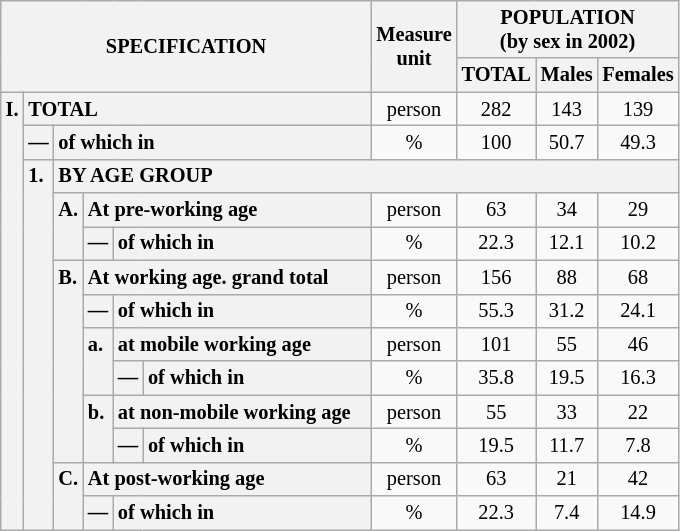<table class="wikitable" style="font-size:85%; text-align:center">
<tr>
<th rowspan="2" colspan="6">SPECIFICATION</th>
<th rowspan="2">Measure<br> unit</th>
<th colspan="3" rowspan="1">POPULATION<br> (by sex in 2002)</th>
</tr>
<tr>
<th>TOTAL</th>
<th>Males</th>
<th>Females</th>
</tr>
<tr>
<th style="text-align:left" valign="top" rowspan="13">I.</th>
<th style="text-align:left" colspan="5">TOTAL</th>
<td>person</td>
<td>282</td>
<td>143</td>
<td>139</td>
</tr>
<tr>
<th style="text-align:left" valign="top">—</th>
<th style="text-align:left" colspan="4">of which in</th>
<td>%</td>
<td>100</td>
<td>50.7</td>
<td>49.3</td>
</tr>
<tr>
<th style="text-align:left" valign="top" rowspan="11">1.</th>
<th style="text-align:left" colspan="19">BY AGE GROUP</th>
</tr>
<tr>
<th style="text-align:left" valign="top" rowspan="2">A.</th>
<th style="text-align:left" colspan="3">At pre-working age</th>
<td>person</td>
<td>63</td>
<td>34</td>
<td>29</td>
</tr>
<tr>
<th style="text-align:left" valign="top">—</th>
<th style="text-align:left" valign="top" colspan="2">of which in</th>
<td>%</td>
<td>22.3</td>
<td>12.1</td>
<td>10.2</td>
</tr>
<tr>
<th style="text-align:left" valign="top" rowspan="6">B.</th>
<th style="text-align:left" colspan="3">At working age. grand total</th>
<td>person</td>
<td>156</td>
<td>88</td>
<td>68</td>
</tr>
<tr>
<th style="text-align:left" valign="top">—</th>
<th style="text-align:left" valign="top" colspan="2">of which in</th>
<td>%</td>
<td>55.3</td>
<td>31.2</td>
<td>24.1</td>
</tr>
<tr>
<th style="text-align:left" valign="top" rowspan="2">a.</th>
<th style="text-align:left" colspan="2">at mobile working age</th>
<td>person</td>
<td>101</td>
<td>55</td>
<td>46</td>
</tr>
<tr>
<th style="text-align:left" valign="top">—</th>
<th style="text-align:left" valign="top" colspan="1">of which in                        </th>
<td>%</td>
<td>35.8</td>
<td>19.5</td>
<td>16.3</td>
</tr>
<tr>
<th style="text-align:left" valign="top" rowspan="2">b.</th>
<th style="text-align:left" colspan="2">at non-mobile working age</th>
<td>person</td>
<td>55</td>
<td>33</td>
<td>22</td>
</tr>
<tr>
<th style="text-align:left" valign="top">—</th>
<th style="text-align:left" valign="top" colspan="1">of which in                        </th>
<td>%</td>
<td>19.5</td>
<td>11.7</td>
<td>7.8</td>
</tr>
<tr>
<th style="text-align:left" valign="top" rowspan="2">C.</th>
<th style="text-align:left" colspan="3">At post-working age</th>
<td>person</td>
<td>63</td>
<td>21</td>
<td>42</td>
</tr>
<tr>
<th style="text-align:left" valign="top">—</th>
<th style="text-align:left" valign="top" colspan="2">of which in</th>
<td>%</td>
<td>22.3</td>
<td>7.4</td>
<td>14.9</td>
</tr>
</table>
